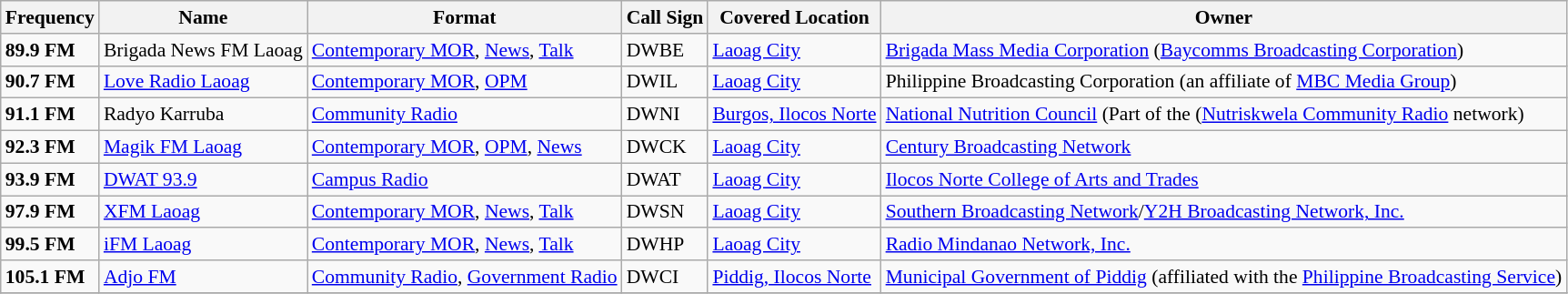<table class="wikitable" style="font-size: 90%;">
<tr>
<th>Frequency</th>
<th>Name</th>
<th>Format</th>
<th>Call Sign</th>
<th>Covered Location</th>
<th>Owner</th>
</tr>
<tr>
<td><strong>89.9 FM</strong></td>
<td>Brigada News FM Laoag</td>
<td><a href='#'>Contemporary MOR</a>, <a href='#'>News</a>, <a href='#'>Talk</a></td>
<td>DWBE</td>
<td><a href='#'>Laoag City</a></td>
<td><a href='#'>Brigada Mass Media Corporation</a> (<a href='#'>Baycomms Broadcasting Corporation</a>)</td>
</tr>
<tr>
<td><strong>90.7 FM</strong></td>
<td><a href='#'>Love Radio Laoag</a></td>
<td><a href='#'>Contemporary MOR</a>, <a href='#'>OPM</a></td>
<td>DWIL</td>
<td><a href='#'>Laoag City</a></td>
<td>Philippine Broadcasting Corporation (an affiliate of <a href='#'>MBC Media Group</a>)</td>
</tr>
<tr>
<td><strong>91.1 FM</strong></td>
<td>Radyo Karruba</td>
<td><a href='#'>Community Radio</a></td>
<td>DWNI</td>
<td><a href='#'>Burgos, Ilocos Norte</a></td>
<td><a href='#'>National Nutrition Council</a> (Part of the (<a href='#'>Nutriskwela Community Radio</a> network)</td>
</tr>
<tr>
<td><strong>92.3 FM</strong></td>
<td><a href='#'>Magik FM Laoag</a></td>
<td><a href='#'>Contemporary MOR</a>, <a href='#'>OPM</a>, <a href='#'>News</a></td>
<td>DWCK</td>
<td><a href='#'>Laoag City</a></td>
<td><a href='#'>Century Broadcasting Network</a></td>
</tr>
<tr>
<td><strong>93.9 FM</strong></td>
<td><a href='#'>DWAT 93.9</a></td>
<td><a href='#'>Campus Radio</a></td>
<td>DWAT</td>
<td><a href='#'>Laoag City</a></td>
<td><a href='#'>Ilocos Norte College of Arts and Trades</a></td>
</tr>
<tr>
<td><strong>97.9 FM</strong></td>
<td><a href='#'>XFM Laoag</a></td>
<td><a href='#'>Contemporary MOR</a>, <a href='#'>News</a>, <a href='#'>Talk</a></td>
<td>DWSN</td>
<td><a href='#'>Laoag City</a></td>
<td><a href='#'>Southern Broadcasting Network</a>/<a href='#'>Y2H Broadcasting Network, Inc.</a></td>
</tr>
<tr>
<td><strong>99.5 FM</strong></td>
<td><a href='#'>iFM Laoag</a></td>
<td><a href='#'>Contemporary MOR</a>, <a href='#'>News</a>, <a href='#'>Talk</a></td>
<td>DWHP</td>
<td><a href='#'>Laoag City</a></td>
<td><a href='#'>Radio Mindanao Network, Inc.</a></td>
</tr>
<tr>
<td><strong>105.1 FM</strong></td>
<td><a href='#'>Adjo FM</a></td>
<td><a href='#'>Community Radio</a>, <a href='#'>Government Radio</a></td>
<td>DWCI</td>
<td><a href='#'>Piddig, Ilocos Norte</a></td>
<td><a href='#'>Municipal Government of Piddig</a> (affiliated with the <a href='#'>Philippine Broadcasting Service</a>)</td>
</tr>
<tr>
</tr>
</table>
